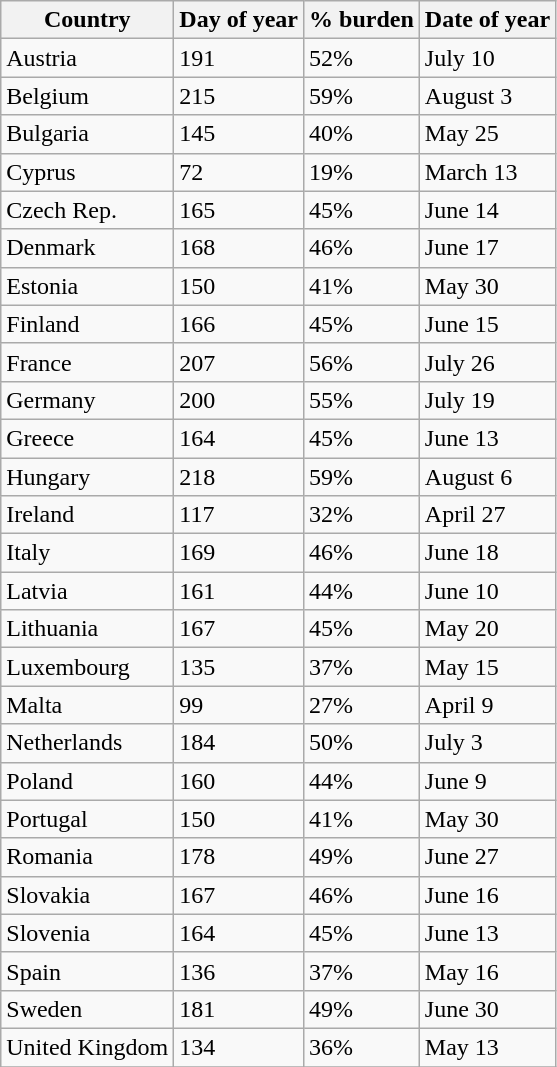<table class="wikitable sortable">
<tr>
<th>Country</th>
<th>Day of year</th>
<th>% burden</th>
<th class="unsortable">Date of year</th>
</tr>
<tr>
<td>Austria</td>
<td>191</td>
<td>52%</td>
<td>July 10</td>
</tr>
<tr>
<td>Belgium</td>
<td>215</td>
<td>59%</td>
<td>August 3</td>
</tr>
<tr>
<td>Bulgaria</td>
<td>145</td>
<td>40%</td>
<td>May 25</td>
</tr>
<tr>
<td>Cyprus</td>
<td>72</td>
<td>19%</td>
<td>March 13</td>
</tr>
<tr>
<td>Czech Rep.</td>
<td>165</td>
<td>45%</td>
<td>June 14</td>
</tr>
<tr>
<td>Denmark</td>
<td>168</td>
<td>46%</td>
<td>June 17</td>
</tr>
<tr>
<td>Estonia</td>
<td>150</td>
<td>41%</td>
<td>May 30</td>
</tr>
<tr>
<td>Finland</td>
<td>166</td>
<td>45%</td>
<td>June 15</td>
</tr>
<tr>
<td>France</td>
<td>207</td>
<td>56%</td>
<td>July 26</td>
</tr>
<tr>
<td>Germany</td>
<td>200</td>
<td>55%</td>
<td>July 19</td>
</tr>
<tr>
<td>Greece</td>
<td>164</td>
<td>45%</td>
<td>June 13</td>
</tr>
<tr>
<td>Hungary</td>
<td>218</td>
<td>59%</td>
<td>August 6</td>
</tr>
<tr>
<td>Ireland</td>
<td>117</td>
<td>32%</td>
<td>April 27</td>
</tr>
<tr>
<td>Italy</td>
<td>169</td>
<td>46%</td>
<td>June 18</td>
</tr>
<tr>
<td>Latvia</td>
<td>161</td>
<td>44%</td>
<td>June 10</td>
</tr>
<tr>
<td>Lithuania</td>
<td>167</td>
<td>45%</td>
<td>May 20</td>
</tr>
<tr>
<td>Luxembourg</td>
<td>135</td>
<td>37%</td>
<td>May 15</td>
</tr>
<tr>
<td>Malta</td>
<td>99</td>
<td>27%</td>
<td>April 9</td>
</tr>
<tr>
<td>Netherlands</td>
<td>184</td>
<td>50%</td>
<td>July 3</td>
</tr>
<tr>
<td>Poland</td>
<td>160</td>
<td>44%</td>
<td>June 9</td>
</tr>
<tr>
<td>Portugal</td>
<td>150</td>
<td>41%</td>
<td>May 30</td>
</tr>
<tr>
<td>Romania</td>
<td>178</td>
<td>49%</td>
<td>June 27</td>
</tr>
<tr>
<td>Slovakia</td>
<td>167</td>
<td>46%</td>
<td>June 16</td>
</tr>
<tr>
<td>Slovenia</td>
<td>164</td>
<td>45%</td>
<td>June 13</td>
</tr>
<tr>
<td>Spain</td>
<td>136</td>
<td>37%</td>
<td>May 16</td>
</tr>
<tr>
<td>Sweden</td>
<td>181</td>
<td>49%</td>
<td>June 30</td>
</tr>
<tr>
<td>United Kingdom</td>
<td>134</td>
<td>36%</td>
<td>May 13</td>
</tr>
<tr>
</tr>
</table>
